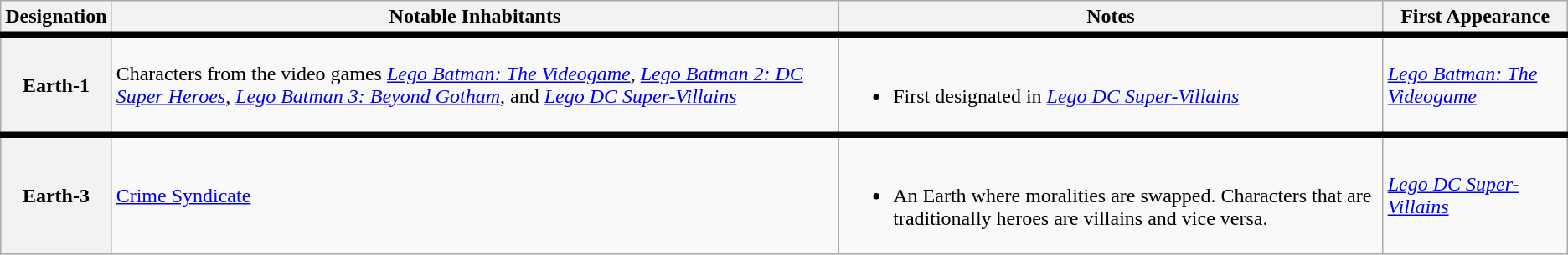<table class="wikitable">
<tr>
<th>Designation</th>
<th>Notable Inhabitants</th>
<th>Notes</th>
<th>First Appearance</th>
</tr>
<tr style="border-top: solid thick black">
<th>Earth-1</th>
<td>Characters from the video games <em><a href='#'>Lego Batman: The Videogame</a></em>, <em><a href='#'>Lego Batman 2: DC Super Heroes</a></em>, <em><a href='#'>Lego Batman 3: Beyond Gotham</a></em>, and <em><a href='#'>Lego DC Super-Villains</a></em></td>
<td><br><ul><li>First designated in <em><a href='#'>Lego DC Super-Villains</a></em></li></ul></td>
<td><em><a href='#'>Lego Batman: The Videogame</a></em></td>
</tr>
<tr style="border-top: solid thick black">
<th>Earth-3</th>
<td><a href='#'>Crime Syndicate</a></td>
<td><br><ul><li>An Earth where moralities are swapped. Characters that are traditionally heroes are villains and vice versa.</li></ul></td>
<td><em><a href='#'>Lego DC Super-Villains</a></em></td>
</tr>
</table>
